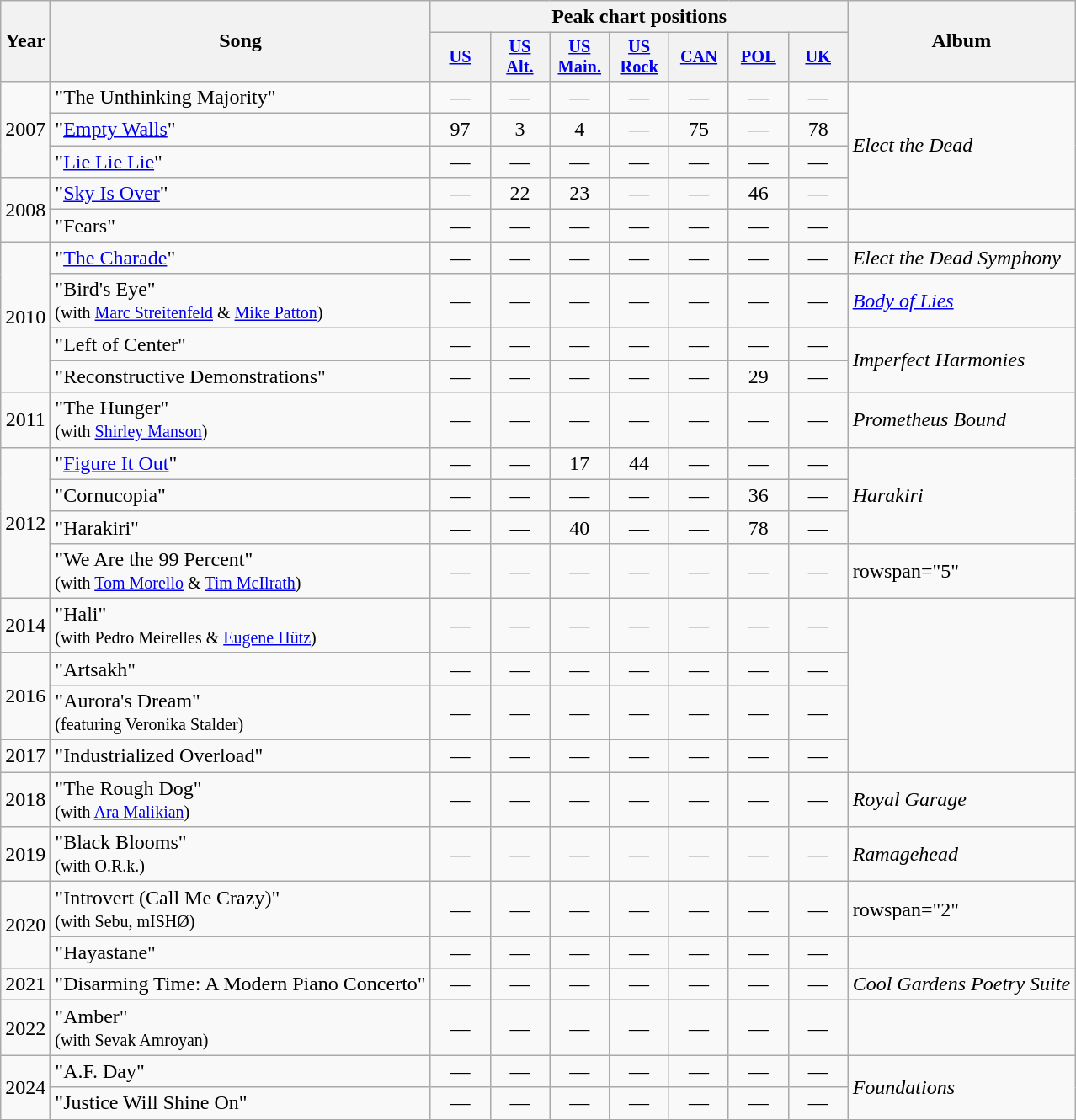<table class="wikitable">
<tr>
<th rowspan="2">Year</th>
<th rowspan="2">Song</th>
<th colspan="7">Peak chart positions</th>
<th rowspan="2">Album</th>
</tr>
<tr>
<th style="width:3em;font-size:85%"><a href='#'>US</a><br></th>
<th style="width:3em;font-size:85%"><a href='#'>US<br>Alt.</a><br></th>
<th style="width:3em;font-size:85%"><a href='#'>US<br>Main.</a><br></th>
<th style="width:3em;font-size:85%"><a href='#'>US<br>Rock</a></th>
<th style="width:3em;font-size:85%"><a href='#'>CAN</a><br></th>
<th style="width:3em;font-size:85%"><a href='#'>POL</a></th>
<th style="width:3em;font-size:85%"><a href='#'>UK</a><br></th>
</tr>
<tr>
<td align="center" rowspan="3">2007</td>
<td>"The Unthinking Majority"</td>
<td align="center">—</td>
<td align="center">—</td>
<td align="center">—</td>
<td align="center">—</td>
<td align="center">—</td>
<td align="center">—</td>
<td align="center">—</td>
<td rowspan="4"><em>Elect the Dead</em></td>
</tr>
<tr>
<td>"<a href='#'>Empty Walls</a>"</td>
<td align="center">97</td>
<td align="center">3</td>
<td align="center">4</td>
<td align="center">—</td>
<td align="center">75</td>
<td align="center">—</td>
<td align="center">78</td>
</tr>
<tr>
<td>"<a href='#'>Lie Lie Lie</a>"</td>
<td align="center">—</td>
<td align="center">—</td>
<td align="center">—</td>
<td align="center">—</td>
<td align="center">—</td>
<td align="center">—</td>
<td align="center">—</td>
</tr>
<tr>
<td align="center" rowspan="2">2008</td>
<td>"<a href='#'>Sky Is Over</a>"</td>
<td align="center">—</td>
<td align="center">22</td>
<td align="center">23</td>
<td align="center">—</td>
<td align="center">—</td>
<td align="center">46</td>
<td align="center">—</td>
</tr>
<tr>
<td>"Fears"</td>
<td align="center">—</td>
<td align="center">—</td>
<td align="center">—</td>
<td align="center">—</td>
<td align="center">—</td>
<td align="center">—</td>
<td align="center">—</td>
<td></td>
</tr>
<tr>
<td align="center" rowspan="4">2010</td>
<td>"<a href='#'>The Charade</a>"</td>
<td align="center">—</td>
<td align="center">—</td>
<td align="center">—</td>
<td align="center">—</td>
<td align="center">—</td>
<td align="center">—</td>
<td align="center">—</td>
<td><em>Elect the Dead Symphony</em></td>
</tr>
<tr>
<td>"Bird's Eye"<br><small>(with <a href='#'>Marc Streitenfeld</a> & <a href='#'>Mike Patton</a>)</small></td>
<td align="center">—</td>
<td align="center">—</td>
<td align="center">—</td>
<td align="center">—</td>
<td align="center">—</td>
<td align="center">—</td>
<td align="center">—</td>
<td><em><a href='#'>Body of Lies</a></em></td>
</tr>
<tr>
<td>"Left of Center"</td>
<td align="center">—</td>
<td align="center">—</td>
<td align="center">—</td>
<td align="center">—</td>
<td align="center">—</td>
<td align="center">—</td>
<td align="center">—</td>
<td rowspan="2"><em>Imperfect Harmonies</em></td>
</tr>
<tr>
<td>"Reconstructive Demonstrations"</td>
<td align="center">—</td>
<td align="center">—</td>
<td align="center">—</td>
<td align="center">—</td>
<td align="center">—</td>
<td align="center">29</td>
<td align="center">—</td>
</tr>
<tr>
<td align="center">2011</td>
<td>"The Hunger"<br><small>(with <a href='#'>Shirley Manson</a>)</small></td>
<td align="center">—</td>
<td align="center">—</td>
<td align="center">—</td>
<td align="center">—</td>
<td align="center">—</td>
<td align="center">—</td>
<td align="center">—</td>
<td><em>Prometheus Bound</em></td>
</tr>
<tr>
<td align="center" rowspan="4">2012</td>
<td>"<a href='#'>Figure It Out</a>"</td>
<td align="center">—</td>
<td align="center">—</td>
<td align="center">17</td>
<td align="center">44</td>
<td align="center">—</td>
<td align="center">—</td>
<td align="center">—</td>
<td rowspan="3"><em>Harakiri</em></td>
</tr>
<tr>
<td>"Cornucopia"</td>
<td align="center">—</td>
<td align="center">—</td>
<td align="center">—</td>
<td align="center">—</td>
<td align="center">—</td>
<td align="center">36</td>
<td align="center">—</td>
</tr>
<tr>
<td>"Harakiri"</td>
<td align="center">—</td>
<td align="center">—</td>
<td align="center">40</td>
<td align="center">—</td>
<td align="center">—</td>
<td align="center">78</td>
<td align="center">—</td>
</tr>
<tr>
<td>"We Are the 99 Percent"<br><small>(with <a href='#'>Tom Morello</a> & <a href='#'>Tim McIlrath</a>)</small></td>
<td align="center">—</td>
<td align="center">—</td>
<td align="center">—</td>
<td align="center">—</td>
<td align="center">—</td>
<td align="center">—</td>
<td align="center">—</td>
<td>rowspan="5" </td>
</tr>
<tr>
<td align="center">2014</td>
<td>"Hali"<br><small>(with Pedro Meirelles & <a href='#'>Eugene Hütz</a>)</small></td>
<td align="center">—</td>
<td align="center">—</td>
<td align="center">—</td>
<td align="center">—</td>
<td align="center">—</td>
<td align="center">—</td>
<td align="center">—</td>
</tr>
<tr>
<td rowspan="2">2016</td>
<td>"Artsakh"</td>
<td align="center">—</td>
<td align="center">—</td>
<td align="center">—</td>
<td align="center">—</td>
<td align="center">—</td>
<td align="center">—</td>
<td align="center">—</td>
</tr>
<tr>
<td>"Aurora's Dream"<br><small>(featuring Veronika Stalder)</small></td>
<td align="center">—</td>
<td align="center">—</td>
<td align="center">—</td>
<td align="center">—</td>
<td align="center">—</td>
<td align="center">—</td>
<td align="center">—</td>
</tr>
<tr>
<td align="center">2017</td>
<td>"Industrialized Overload"</td>
<td align="center">—</td>
<td align="center">—</td>
<td align="center">—</td>
<td align="center">—</td>
<td align="center">—</td>
<td align="center">—</td>
<td align="center">—</td>
</tr>
<tr>
<td align="center">2018</td>
<td>"The Rough Dog"<br><small>(with <a href='#'>Ara Malikian</a>)</small></td>
<td align="center">—</td>
<td align="center">—</td>
<td align="center">—</td>
<td align="center">—</td>
<td align="center">—</td>
<td align="center">—</td>
<td align="center">—</td>
<td><em>Royal Garage</em></td>
</tr>
<tr>
<td align="center">2019</td>
<td>"Black Blooms"<br><small>(with O.R.k.)</small></td>
<td align="center">—</td>
<td align="center">—</td>
<td align="center">—</td>
<td align="center">—</td>
<td align="center">—</td>
<td align="center">—</td>
<td align="center">—</td>
<td><em>Ramagehead</em></td>
</tr>
<tr>
<td align="center" rowspan="2">2020</td>
<td>"Introvert (Call Me Crazy)"<br><small>(with Sebu, mISHØ)</small></td>
<td align="center">—</td>
<td align="center">—</td>
<td align="center">—</td>
<td align="center">—</td>
<td align="center">—</td>
<td align="center">—</td>
<td align="center">—</td>
<td>rowspan="2" </td>
</tr>
<tr>
<td>"Hayastane"</td>
<td align="center">—</td>
<td align="center">—</td>
<td align="center">—</td>
<td align="center">—</td>
<td align="center">—</td>
<td align="center">—</td>
<td align="center">—</td>
</tr>
<tr>
<td align="center">2021</td>
<td>"Disarming Time: A Modern Piano Concerto"</td>
<td align="center">—</td>
<td align="center">—</td>
<td align="center">—</td>
<td align="center">—</td>
<td align="center">—</td>
<td align="center">—</td>
<td align="center">—</td>
<td><em>Cool Gardens Poetry Suite</em></td>
</tr>
<tr>
<td align="center">2022</td>
<td>"Amber"<br><small>(with Sevak Amroyan)</small></td>
<td align="center">—</td>
<td align="center">—</td>
<td align="center">—</td>
<td align="center">—</td>
<td align="center">—</td>
<td align="center">—</td>
<td align="center">—</td>
<td></td>
</tr>
<tr>
<td align="center" rowspan="2">2024</td>
<td>"A.F. Day"</td>
<td align="center">—</td>
<td align="center">—</td>
<td align="center">—</td>
<td align="center">—</td>
<td align="center">—</td>
<td align="center">—</td>
<td align="center">—</td>
<td rowspan="2"><em>Foundations</em></td>
</tr>
<tr>
<td>"Justice Will Shine On"</td>
<td align="center">—</td>
<td align="center">—</td>
<td align="center">—</td>
<td align="center">—</td>
<td align="center">—</td>
<td align="center">—</td>
<td align="center">—</td>
</tr>
<tr>
</tr>
</table>
